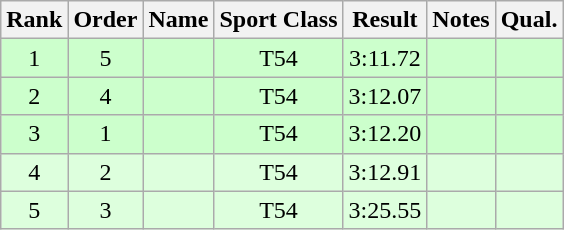<table class="wikitable sortable" style="text-align:center">
<tr>
<th>Rank</th>
<th>Order</th>
<th>Name</th>
<th>Sport Class</th>
<th>Result</th>
<th>Notes</th>
<th>Qual.</th>
</tr>
<tr bgcolor=ccffcc>
<td>1</td>
<td>5</td>
<td align="left"></td>
<td>T54</td>
<td>3:11.72</td>
<td><strong> </strong></td>
<td></td>
</tr>
<tr bgcolor=ccffcc>
<td>2</td>
<td>4</td>
<td align="left"></td>
<td>T54</td>
<td>3:12.07</td>
<td></td>
<td></td>
</tr>
<tr bgcolor=ccffcc>
<td>3</td>
<td>1</td>
<td align="left"></td>
<td>T54</td>
<td>3:12.20</td>
<td></td>
<td></td>
</tr>
<tr bgcolor=ddffdd>
<td>4</td>
<td>2</td>
<td align="left"></td>
<td>T54</td>
<td>3:12.91</td>
<td></td>
<td></td>
</tr>
<tr bgcolor=ddffdd>
<td>5</td>
<td>3</td>
<td align="left"></td>
<td>T54</td>
<td>3:25.55</td>
<td></td>
<td></td>
</tr>
</table>
